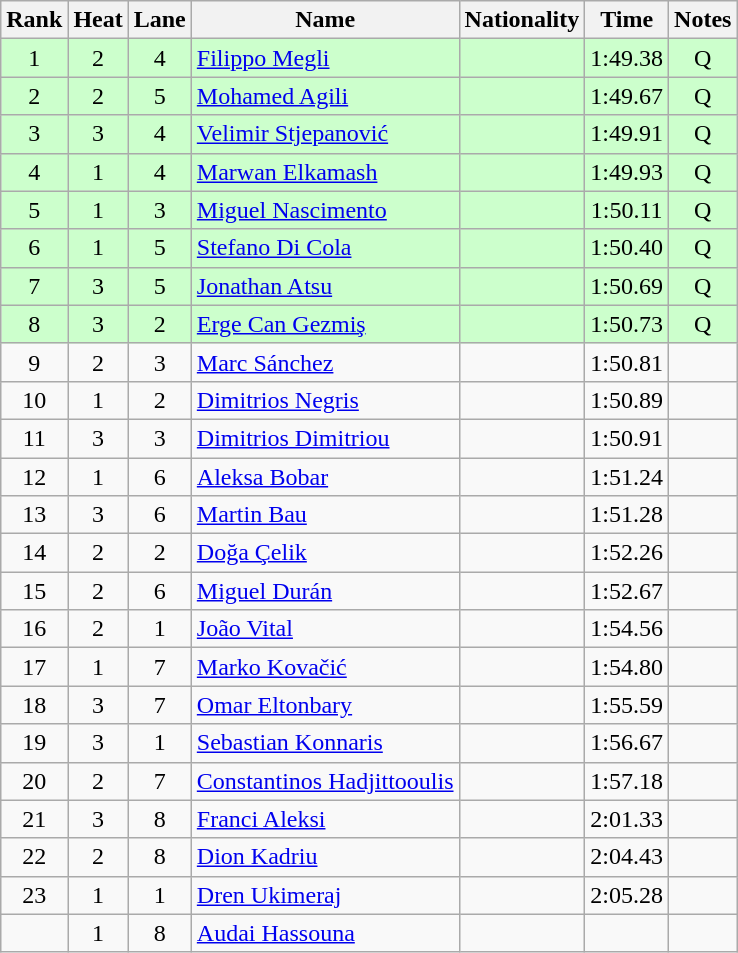<table class="wikitable sortable" style="text-align:center">
<tr>
<th>Rank</th>
<th>Heat</th>
<th>Lane</th>
<th>Name</th>
<th>Nationality</th>
<th>Time</th>
<th>Notes</th>
</tr>
<tr bgcolor=ccffcc>
<td>1</td>
<td>2</td>
<td>4</td>
<td align="left"><a href='#'>Filippo Megli</a></td>
<td align="left"></td>
<td>1:49.38</td>
<td>Q</td>
</tr>
<tr bgcolor=ccffcc>
<td>2</td>
<td>2</td>
<td>5</td>
<td align="left"><a href='#'>Mohamed Agili</a></td>
<td align="left"></td>
<td>1:49.67</td>
<td>Q</td>
</tr>
<tr bgcolor=ccffcc>
<td>3</td>
<td>3</td>
<td>4</td>
<td align="left"><a href='#'>Velimir Stjepanović</a></td>
<td align="left"></td>
<td>1:49.91</td>
<td>Q</td>
</tr>
<tr bgcolor=ccffcc>
<td>4</td>
<td>1</td>
<td>4</td>
<td align="left"><a href='#'>Marwan Elkamash</a></td>
<td align="left"></td>
<td>1:49.93</td>
<td>Q</td>
</tr>
<tr bgcolor=ccffcc>
<td>5</td>
<td>1</td>
<td>3</td>
<td align="left"><a href='#'>Miguel Nascimento</a></td>
<td align="left"></td>
<td>1:50.11</td>
<td>Q</td>
</tr>
<tr bgcolor=ccffcc>
<td>6</td>
<td>1</td>
<td>5</td>
<td align="left"><a href='#'>Stefano Di Cola</a></td>
<td align="left"></td>
<td>1:50.40</td>
<td>Q</td>
</tr>
<tr bgcolor=ccffcc>
<td>7</td>
<td>3</td>
<td>5</td>
<td align="left"><a href='#'>Jonathan Atsu</a></td>
<td align="left"></td>
<td>1:50.69</td>
<td>Q</td>
</tr>
<tr bgcolor=ccffcc>
<td>8</td>
<td>3</td>
<td>2</td>
<td align="left"><a href='#'>Erge Can Gezmiş</a></td>
<td align="left"></td>
<td>1:50.73</td>
<td>Q</td>
</tr>
<tr>
<td>9</td>
<td>2</td>
<td>3</td>
<td align="left"><a href='#'>Marc Sánchez</a></td>
<td align="left"></td>
<td>1:50.81</td>
<td></td>
</tr>
<tr>
<td>10</td>
<td>1</td>
<td>2</td>
<td align="left"><a href='#'>Dimitrios Negris</a></td>
<td align="left"></td>
<td>1:50.89</td>
<td></td>
</tr>
<tr>
<td>11</td>
<td>3</td>
<td>3</td>
<td align="left"><a href='#'>Dimitrios Dimitriou</a></td>
<td align="left"></td>
<td>1:50.91</td>
<td></td>
</tr>
<tr>
<td>12</td>
<td>1</td>
<td>6</td>
<td align="left"><a href='#'>Aleksa Bobar</a></td>
<td align="left"></td>
<td>1:51.24</td>
<td></td>
</tr>
<tr>
<td>13</td>
<td>3</td>
<td>6</td>
<td align="left"><a href='#'>Martin Bau</a></td>
<td align="left"></td>
<td>1:51.28</td>
<td></td>
</tr>
<tr>
<td>14</td>
<td>2</td>
<td>2</td>
<td align="left"><a href='#'>Doğa Çelik</a></td>
<td align="left"></td>
<td>1:52.26</td>
<td></td>
</tr>
<tr>
<td>15</td>
<td>2</td>
<td>6</td>
<td align="left"><a href='#'>Miguel Durán</a></td>
<td align="left"></td>
<td>1:52.67</td>
<td></td>
</tr>
<tr>
<td>16</td>
<td>2</td>
<td>1</td>
<td align="left"><a href='#'>João Vital</a></td>
<td align="left"></td>
<td>1:54.56</td>
<td></td>
</tr>
<tr>
<td>17</td>
<td>1</td>
<td>7</td>
<td align="left"><a href='#'>Marko Kovačić</a></td>
<td align="left"></td>
<td>1:54.80</td>
<td></td>
</tr>
<tr>
<td>18</td>
<td>3</td>
<td>7</td>
<td align="left"><a href='#'>Omar Eltonbary</a></td>
<td align="left"></td>
<td>1:55.59</td>
<td></td>
</tr>
<tr>
<td>19</td>
<td>3</td>
<td>1</td>
<td align="left"><a href='#'>Sebastian Konnaris</a></td>
<td align="left"></td>
<td>1:56.67</td>
<td></td>
</tr>
<tr>
<td>20</td>
<td>2</td>
<td>7</td>
<td align="left"><a href='#'>Constantinos Hadjittooulis</a></td>
<td align="left"></td>
<td>1:57.18</td>
<td></td>
</tr>
<tr>
<td>21</td>
<td>3</td>
<td>8</td>
<td align="left"><a href='#'>Franci Aleksi</a></td>
<td align="left"></td>
<td>2:01.33</td>
<td></td>
</tr>
<tr>
<td>22</td>
<td>2</td>
<td>8</td>
<td align="left"><a href='#'>Dion Kadriu</a></td>
<td align="left"></td>
<td>2:04.43</td>
<td></td>
</tr>
<tr>
<td>23</td>
<td>1</td>
<td>1</td>
<td align="left"><a href='#'>Dren Ukimeraj</a></td>
<td align="left"></td>
<td>2:05.28</td>
<td></td>
</tr>
<tr>
<td></td>
<td>1</td>
<td>8</td>
<td align="left"><a href='#'>Audai Hassouna</a></td>
<td align="left"></td>
<td></td>
<td></td>
</tr>
</table>
